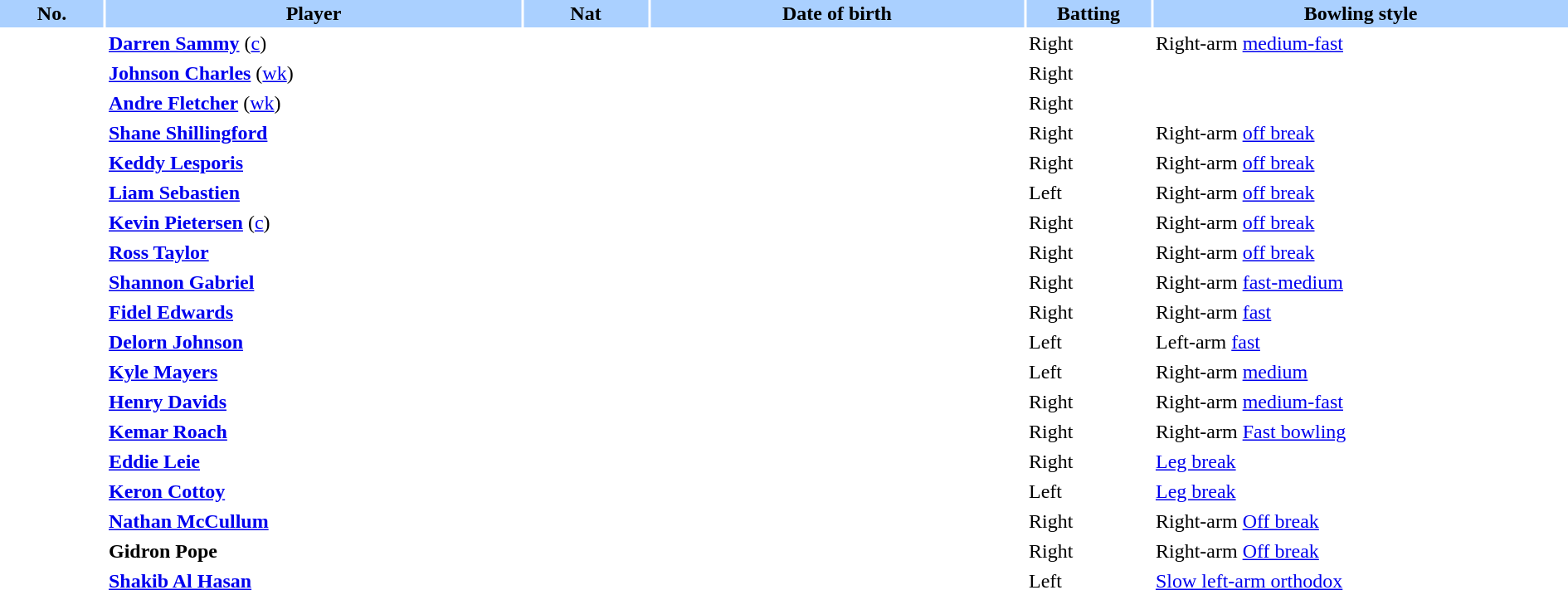<table border="0" cellspacing="2" cellpadding="2" style="width:100%;">
<tr style="background:#aad0ff;">
<th scope="col" style="width:5%;">No.</th>
<th scope="col" style="width:20%;">Player</th>
<th scope="col" style="width:6%;">Nat</th>
<th scope="col" style="width:18%;">Date of birth</th>
<th scope="col" style="width:6%;">Batting</th>
<th scope="col" style="width:20%;">Bowling style</th>
</tr>
<tr>
<td style="text-align:center"></td>
<td><strong><a href='#'>Darren Sammy</a></strong> (<a href='#'>c</a>)</td>
<td style="text-align:center"></td>
<td></td>
<td>Right</td>
<td>Right-arm <a href='#'>medium-fast</a></td>
</tr>
<tr>
<td style="text-align:center"></td>
<td><strong><a href='#'>Johnson Charles</a></strong> (<a href='#'>wk</a>)</td>
<td style="text-align:center"></td>
<td></td>
<td>Right</td>
<td></td>
</tr>
<tr>
<td style="text-align:center"></td>
<td><strong><a href='#'>Andre Fletcher</a></strong> (<a href='#'>wk</a>)</td>
<td style="text-align:center"></td>
<td></td>
<td>Right</td>
<td></td>
</tr>
<tr>
<td style="text-align:center"></td>
<td><strong><a href='#'>Shane Shillingford</a></strong></td>
<td style="text-align:center"></td>
<td></td>
<td>Right</td>
<td>Right-arm <a href='#'>off break</a></td>
</tr>
<tr>
<td style="text-align:center"></td>
<td><strong><a href='#'>Keddy Lesporis</a></strong></td>
<td style="text-align:center"></td>
<td></td>
<td>Right</td>
<td>Right-arm <a href='#'>off break</a></td>
</tr>
<tr>
<td style="text-align:center"></td>
<td><strong><a href='#'>Liam Sebastien</a></strong></td>
<td style="text-align:center"></td>
<td></td>
<td>Left</td>
<td>Right-arm <a href='#'>off break</a></td>
</tr>
<tr>
<td style="text-align:center"></td>
<td><strong><a href='#'>Kevin Pietersen</a></strong> (<a href='#'>c</a>)</td>
<td style="text-align:center"></td>
<td></td>
<td>Right</td>
<td>Right-arm <a href='#'>off break</a></td>
</tr>
<tr>
<td style="text-align:center"></td>
<td><strong><a href='#'>Ross Taylor</a></strong></td>
<td style="text-align:center"></td>
<td></td>
<td>Right</td>
<td>Right-arm <a href='#'>off break</a></td>
</tr>
<tr>
<td style="text-align:center"></td>
<td><strong><a href='#'>Shannon Gabriel</a></strong></td>
<td style="text-align:center"></td>
<td></td>
<td>Right</td>
<td>Right-arm <a href='#'>fast-medium</a></td>
</tr>
<tr>
<td style="text-align:center"></td>
<td><strong><a href='#'>Fidel Edwards</a></strong></td>
<td style="text-align:center"></td>
<td></td>
<td>Right</td>
<td>Right-arm <a href='#'>fast</a></td>
</tr>
<tr>
<td style="text-align:center"></td>
<td><strong><a href='#'>Delorn Johnson</a></strong></td>
<td style="text-align:center"></td>
<td></td>
<td>Left</td>
<td>Left-arm <a href='#'>fast</a></td>
</tr>
<tr>
<td style="text-align:center"></td>
<td><strong><a href='#'>Kyle Mayers</a></strong></td>
<td style="text-align:center"></td>
<td></td>
<td>Left</td>
<td>Right-arm <a href='#'>medium</a></td>
</tr>
<tr>
<td style="text-align:center"></td>
<td><strong><a href='#'>Henry Davids</a></strong></td>
<td style="text-align:center"></td>
<td></td>
<td>Right</td>
<td>Right-arm <a href='#'>medium-fast</a></td>
</tr>
<tr>
<td style="text-align:center"></td>
<td><strong><a href='#'>Kemar Roach</a></strong></td>
<td style="text-align:center"></td>
<td></td>
<td>Right</td>
<td>Right-arm <a href='#'>Fast bowling</a></td>
</tr>
<tr>
<td style="text-align:center"></td>
<td><strong><a href='#'>Eddie Leie</a></strong></td>
<td style="text-align:center"></td>
<td></td>
<td>Right</td>
<td><a href='#'>Leg break</a></td>
</tr>
<tr>
<td style="text-align:center"></td>
<td><strong><a href='#'>Keron Cottoy</a></strong></td>
<td style="text-align:center"></td>
<td></td>
<td>Left</td>
<td><a href='#'>Leg break</a></td>
</tr>
<tr>
<td style="text-align:center"></td>
<td><strong><a href='#'>Nathan McCullum</a></strong></td>
<td style="text-align:center"></td>
<td></td>
<td>Right</td>
<td>Right-arm <a href='#'>Off break</a></td>
</tr>
<tr>
<td style="text-align:center"></td>
<td><strong>Gidron Pope</strong></td>
<td style="text-align:center"></td>
<td></td>
<td>Right</td>
<td>Right-arm <a href='#'>Off break</a></td>
</tr>
<tr>
<td style="text-align:center"></td>
<td><strong><a href='#'>Shakib Al Hasan</a></strong></td>
<td style="text-align:center"></td>
<td></td>
<td>Left</td>
<td><a href='#'>Slow left-arm orthodox</a></td>
</tr>
</table>
